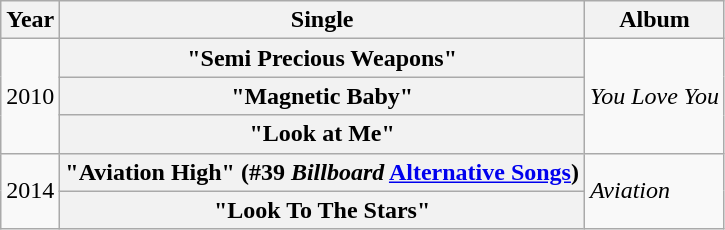<table class="wikitable plainrowheaders" style="text-align:center;">
<tr>
<th>Year</th>
<th>Single</th>
<th>Album</th>
</tr>
<tr>
<td rowspan="3">2010</td>
<th scope="row">"Semi Precious Weapons"</th>
<td align="left" rowspan="3"><em>You Love You</em></td>
</tr>
<tr>
<th scope="row">"Magnetic Baby"</th>
</tr>
<tr>
<th scope="row">"Look at Me"</th>
</tr>
<tr>
<td rowspan="2">2014</td>
<th scope="row">"Aviation High" (#39 <em>Billboard</em> <a href='#'>Alternative Songs</a>)</th>
<td align="left" rowspan="2"><em>Aviation</em></td>
</tr>
<tr>
<th scope="row">"Look To The Stars"</th>
</tr>
</table>
